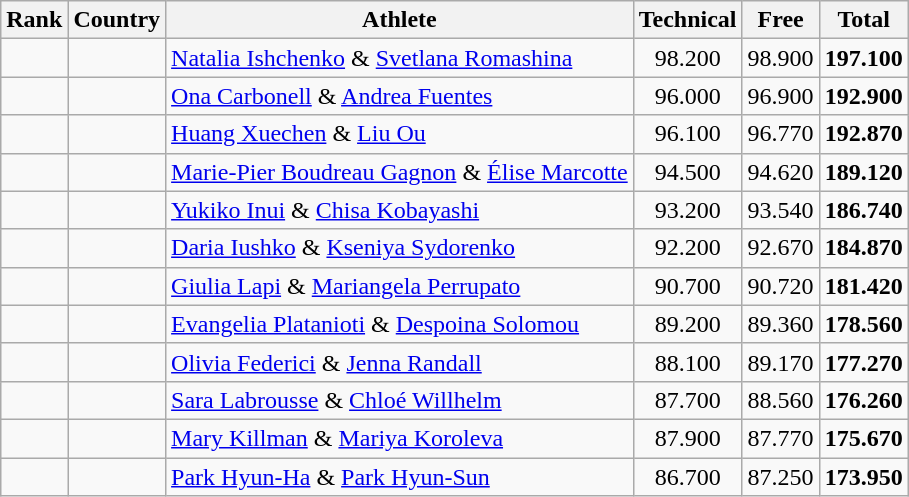<table class="wikitable sortable" style="text-align:center">
<tr>
<th>Rank</th>
<th>Country</th>
<th>Athlete</th>
<th>Technical</th>
<th>Free</th>
<th>Total</th>
</tr>
<tr>
<td></td>
<td align=left></td>
<td align=left><a href='#'>Natalia Ishchenko</a> & <a href='#'>Svetlana Romashina</a></td>
<td>98.200</td>
<td>98.900</td>
<td><strong>197.100</strong></td>
</tr>
<tr>
<td></td>
<td align=left></td>
<td align=left><a href='#'>Ona Carbonell</a> & <a href='#'>Andrea Fuentes</a></td>
<td>96.000</td>
<td>96.900</td>
<td><strong>192.900</strong></td>
</tr>
<tr>
<td></td>
<td align=left></td>
<td align=left><a href='#'>Huang Xuechen</a> & <a href='#'>Liu Ou</a></td>
<td>96.100</td>
<td>96.770</td>
<td><strong>192.870</strong></td>
</tr>
<tr>
<td></td>
<td align=left></td>
<td align=left><a href='#'>Marie-Pier Boudreau Gagnon</a> & <a href='#'>Élise Marcotte</a></td>
<td>94.500</td>
<td>94.620</td>
<td><strong>189.120</strong></td>
</tr>
<tr>
<td></td>
<td align=left></td>
<td align=left><a href='#'>Yukiko Inui</a> & <a href='#'>Chisa Kobayashi</a></td>
<td>93.200</td>
<td>93.540</td>
<td><strong>186.740</strong></td>
</tr>
<tr>
<td></td>
<td align=left></td>
<td align=left><a href='#'>Daria Iushko</a> & <a href='#'>Kseniya Sydorenko</a></td>
<td>92.200</td>
<td>92.670</td>
<td><strong>184.870</strong></td>
</tr>
<tr>
<td></td>
<td align=left></td>
<td align=left><a href='#'>Giulia Lapi</a> & <a href='#'>Mariangela Perrupato</a></td>
<td>90.700</td>
<td>90.720</td>
<td><strong>181.420</strong></td>
</tr>
<tr>
<td></td>
<td align=left></td>
<td align=left><a href='#'>Evangelia Platanioti</a> & <a href='#'>Despoina Solomou</a></td>
<td>89.200</td>
<td>89.360</td>
<td><strong>178.560</strong></td>
</tr>
<tr>
<td></td>
<td align=left></td>
<td align=left><a href='#'>Olivia Federici</a> & <a href='#'>Jenna Randall</a></td>
<td>88.100</td>
<td>89.170</td>
<td><strong>177.270</strong></td>
</tr>
<tr>
<td></td>
<td align=left></td>
<td align=left><a href='#'>Sara Labrousse</a> & <a href='#'>Chloé Willhelm</a></td>
<td>87.700</td>
<td>88.560</td>
<td><strong>176.260</strong></td>
</tr>
<tr>
<td></td>
<td align=left></td>
<td align=left><a href='#'>Mary Killman</a> & <a href='#'>Mariya Koroleva</a></td>
<td>87.900</td>
<td>87.770</td>
<td><strong>175.670</strong></td>
</tr>
<tr>
<td></td>
<td align=left></td>
<td align=left><a href='#'>Park Hyun-Ha</a> & <a href='#'>Park Hyun-Sun</a></td>
<td>86.700</td>
<td>87.250</td>
<td><strong>173.950</strong></td>
</tr>
</table>
